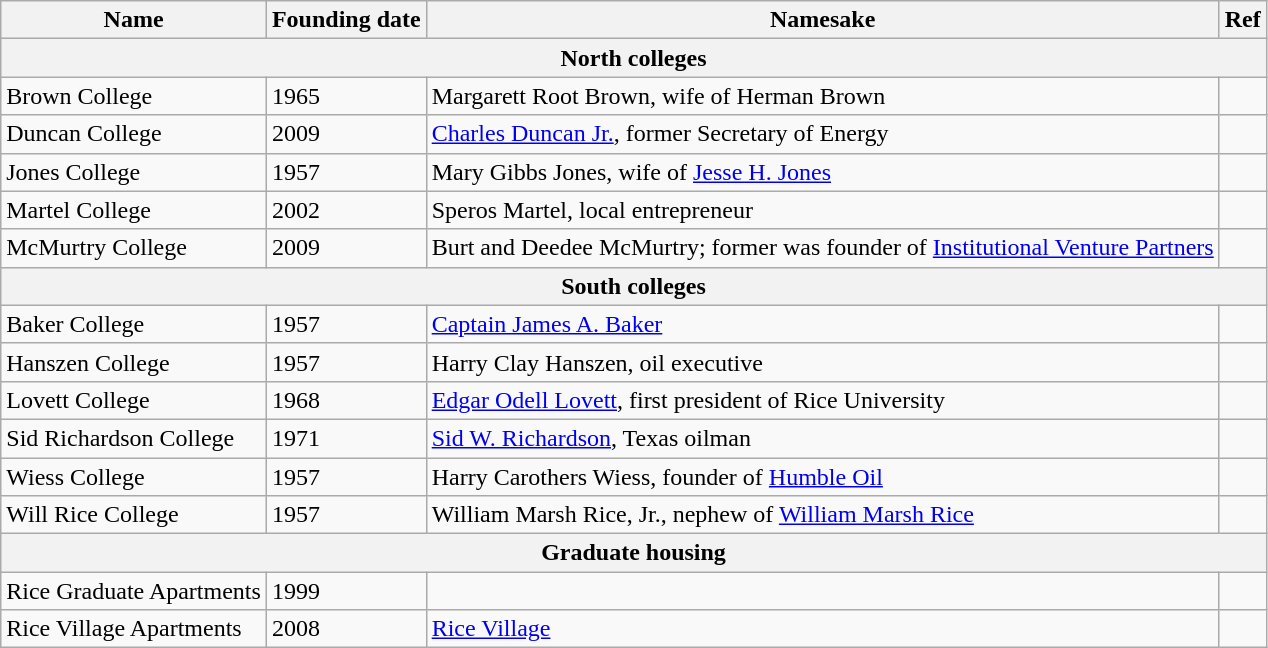<table class="wikitable">
<tr>
<th>Name</th>
<th>Founding date</th>
<th>Namesake</th>
<th>Ref</th>
</tr>
<tr>
<th colspan="4">North colleges</th>
</tr>
<tr>
<td>Brown College</td>
<td>1965</td>
<td>Margarett Root Brown, wife of Herman Brown</td>
<td></td>
</tr>
<tr>
<td>Duncan College</td>
<td>2009</td>
<td><a href='#'>Charles Duncan Jr.</a>, former Secretary of Energy</td>
<td></td>
</tr>
<tr>
<td>Jones College</td>
<td>1957</td>
<td>Mary Gibbs Jones, wife of <a href='#'>Jesse H. Jones</a></td>
<td></td>
</tr>
<tr>
<td>Martel College</td>
<td>2002</td>
<td>Speros Martel, local entrepreneur</td>
<td></td>
</tr>
<tr>
<td>McMurtry College</td>
<td>2009</td>
<td>Burt and Deedee McMurtry; former was founder of <a href='#'>Institutional Venture Partners</a></td>
<td></td>
</tr>
<tr>
<th colspan="4"><strong>South colleges</strong></th>
</tr>
<tr>
<td>Baker College</td>
<td>1957</td>
<td><a href='#'>Captain James A. Baker</a></td>
<td></td>
</tr>
<tr>
<td>Hanszen College</td>
<td>1957</td>
<td>Harry Clay Hanszen, oil executive</td>
<td></td>
</tr>
<tr>
<td>Lovett College</td>
<td>1968</td>
<td><a href='#'>Edgar Odell Lovett</a>, first president of Rice University</td>
<td></td>
</tr>
<tr>
<td>Sid Richardson College</td>
<td>1971</td>
<td><a href='#'>Sid W. Richardson</a>, Texas oilman</td>
<td></td>
</tr>
<tr>
<td>Wiess College</td>
<td>1957</td>
<td>Harry Carothers Wiess, founder of <a href='#'>Humble Oil</a></td>
<td></td>
</tr>
<tr>
<td>Will Rice College</td>
<td>1957</td>
<td>William Marsh Rice, Jr., nephew of <a href='#'>William Marsh Rice</a></td>
<td></td>
</tr>
<tr>
<th colspan="4">Graduate housing</th>
</tr>
<tr>
<td>Rice Graduate Apartments</td>
<td>1999</td>
<td></td>
<td></td>
</tr>
<tr>
<td>Rice Village Apartments</td>
<td>2008</td>
<td><a href='#'>Rice Village</a></td>
<td></td>
</tr>
</table>
